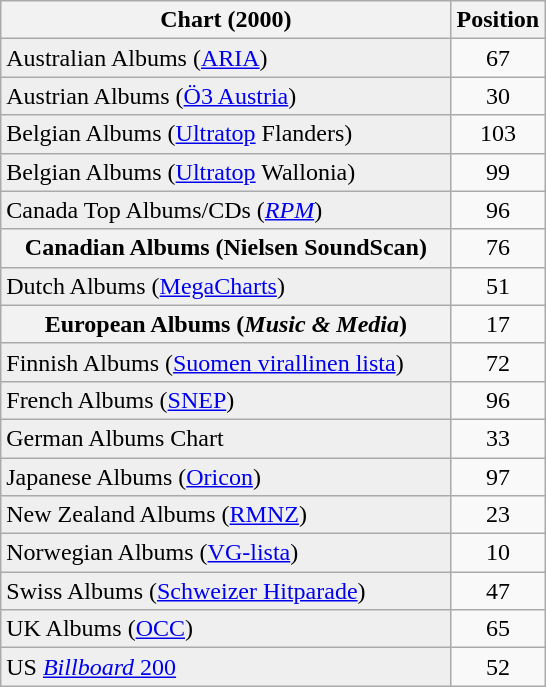<table class="wikitable sortable plainrowheaders">
<tr>
<th style="width:18.3em;">Chart (2000)</th>
<th>Position</th>
</tr>
<tr>
<td bgcolor="#efefef">Australian Albums (<a href='#'>ARIA</a>)</td>
<td align="center">67</td>
</tr>
<tr>
<td bgcolor="#efefef">Austrian Albums (<a href='#'>Ö3 Austria</a>)</td>
<td align="center">30</td>
</tr>
<tr>
<td bgcolor="#efefef">Belgian Albums (<a href='#'>Ultratop</a> Flanders)</td>
<td align="center">103</td>
</tr>
<tr>
<td bgcolor="#efefef">Belgian Albums (<a href='#'>Ultratop</a> Wallonia)</td>
<td align="center">99</td>
</tr>
<tr>
<td bgcolor="#efefef">Canada Top Albums/CDs (<a href='#'><em>RPM</em></a>)</td>
<td align="center">96</td>
</tr>
<tr>
<th scope="row">Canadian Albums (Nielsen SoundScan)</th>
<td align="center">76</td>
</tr>
<tr>
<td bgcolor="#efefef">Dutch Albums (<a href='#'>MegaCharts</a>)</td>
<td align="center">51</td>
</tr>
<tr>
<th scope="row">European Albums (<em>Music & Media</em>)</th>
<td align="center">17</td>
</tr>
<tr>
<td bgcolor="#efefef">Finnish Albums (<a href='#'>Suomen virallinen lista</a>)</td>
<td align="center">72</td>
</tr>
<tr>
<td bgcolor="#efefef">French Albums (<a href='#'>SNEP</a>)</td>
<td align="center">96</td>
</tr>
<tr>
<td bgcolor="#efefef">German Albums Chart</td>
<td align="center">33</td>
</tr>
<tr>
<td bgcolor="#efefef">Japanese Albums (<a href='#'>Oricon</a>)</td>
<td align="center">97</td>
</tr>
<tr>
<td bgcolor="#efefef">New Zealand Albums (<a href='#'>RMNZ</a>)</td>
<td align="center">23</td>
</tr>
<tr>
<td bgcolor="#efefef">Norwegian Albums (<a href='#'>VG-lista</a>)</td>
<td align="center">10</td>
</tr>
<tr>
<td bgcolor="#efefef">Swiss Albums (<a href='#'>Schweizer Hitparade</a>)</td>
<td align="center">47</td>
</tr>
<tr>
<td bgcolor="#efefef">UK Albums (<a href='#'>OCC</a>)</td>
<td align="center">65</td>
</tr>
<tr>
<td bgcolor="#efefef">US <a href='#'><em>Billboard</em> 200</a></td>
<td align="center">52</td>
</tr>
</table>
